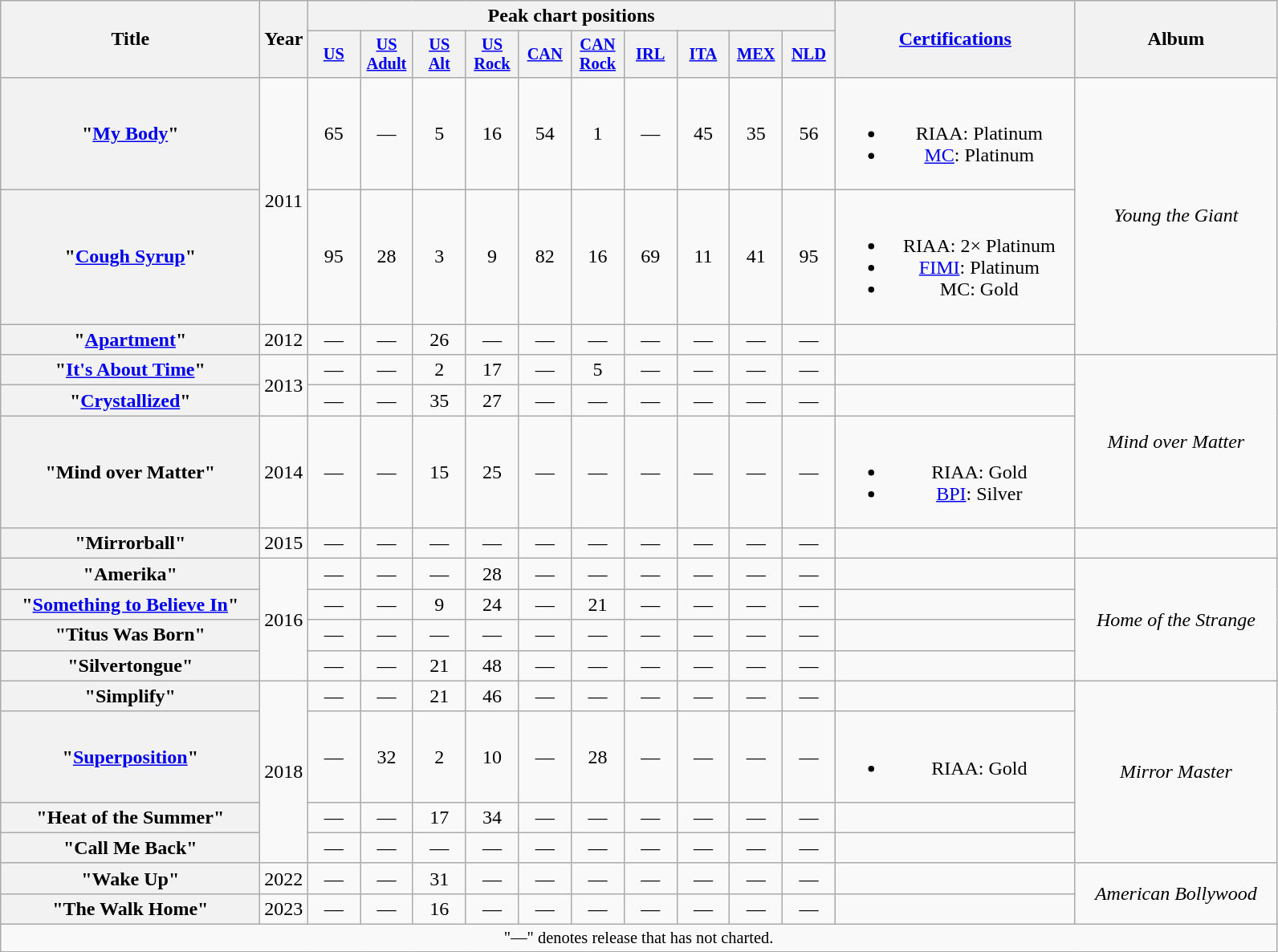<table class="wikitable plainrowheaders" style="text-align:center;">
<tr>
<th scope="col" rowspan="2" style="width:13em;">Title</th>
<th scope="col" rowspan="2" style="width:2em;">Year</th>
<th scope="col" colspan="10">Peak chart positions</th>
<th scope="col" rowspan="2" style="width:12em;"><a href='#'>Certifications</a></th>
<th scope="col" rowspan="2" style="width:10em;">Album</th>
</tr>
<tr>
<th style="width:2.75em;font-size:85%;"><a href='#'>US</a><br></th>
<th style="width:2.75em;font-size:85%;"><a href='#'>US<br>Adult</a><br></th>
<th style="width:2.75em;font-size:85%;"><a href='#'>US<br>Alt</a><br></th>
<th style="width:2.75em;font-size:85%;"><a href='#'>US<br>Rock</a><br></th>
<th style="width:2.75em;font-size:85%;"><a href='#'>CAN</a><br></th>
<th style="width:2.75em;font-size:85%;"><a href='#'>CAN<br>Rock</a><br></th>
<th style="width:2.75em;font-size:85%;"><a href='#'>IRL</a><br></th>
<th style="width:2.75em;font-size:85%;"><a href='#'>ITA</a><br></th>
<th style="width:2.75em;font-size:85%;"><a href='#'>MEX</a><br></th>
<th style="width:2.75em;font-size:85%;"><a href='#'>NLD</a><br></th>
</tr>
<tr>
<th scope="row">"<a href='#'>My Body</a>"</th>
<td rowspan="2">2011</td>
<td>65</td>
<td>—</td>
<td>5</td>
<td>16</td>
<td>54</td>
<td>1</td>
<td>—</td>
<td>45</td>
<td>35</td>
<td>56</td>
<td><br><ul><li>RIAA: Platinum</li><li><a href='#'>MC</a>: Platinum</li></ul></td>
<td rowspan="3"><em>Young the Giant</em></td>
</tr>
<tr>
<th scope="row">"<a href='#'>Cough Syrup</a>"</th>
<td>95</td>
<td>28</td>
<td>3</td>
<td>9</td>
<td>82</td>
<td>16</td>
<td>69</td>
<td>11</td>
<td>41</td>
<td>95</td>
<td><br><ul><li>RIAA: 2× Platinum</li><li><a href='#'>FIMI</a>: Platinum</li><li>MC: Gold</li></ul></td>
</tr>
<tr>
<th scope="row">"<a href='#'>Apartment</a>"</th>
<td>2012</td>
<td>—</td>
<td>—</td>
<td>26</td>
<td>—</td>
<td>—</td>
<td>—</td>
<td>—</td>
<td>—</td>
<td>—</td>
<td>—</td>
<td></td>
</tr>
<tr>
<th scope="row">"<a href='#'>It's About Time</a>"</th>
<td rowspan="2">2013</td>
<td>—</td>
<td>—</td>
<td>2</td>
<td>17</td>
<td>—</td>
<td>5</td>
<td>—</td>
<td>—</td>
<td>—</td>
<td>—</td>
<td></td>
<td rowspan="3"><em>Mind over Matter</em></td>
</tr>
<tr>
<th scope="row">"<a href='#'>Crystallized</a>"</th>
<td>—</td>
<td>—</td>
<td>35</td>
<td>27</td>
<td>—</td>
<td>—</td>
<td>—</td>
<td>—</td>
<td>—</td>
<td>—</td>
<td></td>
</tr>
<tr>
<th scope="row">"Mind over Matter"</th>
<td>2014</td>
<td>—</td>
<td>—</td>
<td>15</td>
<td>25</td>
<td>—</td>
<td>—</td>
<td>—</td>
<td>—</td>
<td>—</td>
<td>—</td>
<td><br><ul><li>RIAA: Gold</li><li><a href='#'>BPI</a>: Silver</li></ul></td>
</tr>
<tr>
<th scope="row">"Mirrorball"</th>
<td>2015</td>
<td>—</td>
<td>—</td>
<td>—</td>
<td>—</td>
<td>—</td>
<td>—</td>
<td>—</td>
<td>—</td>
<td>—</td>
<td>—</td>
<td></td>
<td></td>
</tr>
<tr>
<th scope="row">"Amerika"</th>
<td rowspan="4">2016</td>
<td>—</td>
<td>—</td>
<td>—</td>
<td>28</td>
<td>—</td>
<td>—</td>
<td>—</td>
<td>—</td>
<td>—</td>
<td>—</td>
<td></td>
<td rowspan="4"><em>Home of the Strange</em></td>
</tr>
<tr>
<th scope="row">"<a href='#'>Something to Believe In</a>"</th>
<td>—</td>
<td>—</td>
<td>9</td>
<td>24</td>
<td>—</td>
<td>21</td>
<td>—</td>
<td>—</td>
<td>—</td>
<td>—</td>
<td></td>
</tr>
<tr>
<th scope="row">"Titus Was Born"</th>
<td>—</td>
<td>—</td>
<td>—</td>
<td>—</td>
<td>—</td>
<td>—</td>
<td>—</td>
<td>—</td>
<td>—</td>
<td>—</td>
<td></td>
</tr>
<tr>
<th scope="row">"Silvertongue"</th>
<td>—</td>
<td>—</td>
<td>21</td>
<td>48</td>
<td>—</td>
<td>—</td>
<td>—</td>
<td>—</td>
<td>—</td>
<td>—</td>
<td></td>
</tr>
<tr>
<th scope="row">"Simplify"</th>
<td rowspan="4">2018</td>
<td>—</td>
<td>—</td>
<td>21</td>
<td>46</td>
<td>—</td>
<td>—</td>
<td>—</td>
<td>—</td>
<td>—</td>
<td>—</td>
<td></td>
<td rowspan="4"><em>Mirror Master</em></td>
</tr>
<tr>
<th scope="row">"<a href='#'>Superposition</a>"</th>
<td>—</td>
<td>32</td>
<td>2</td>
<td>10</td>
<td>—</td>
<td>28</td>
<td>—</td>
<td>—</td>
<td>—</td>
<td>—</td>
<td><br><ul><li>RIAA: Gold</li></ul></td>
</tr>
<tr>
<th scope="row">"Heat of the Summer"</th>
<td>—</td>
<td>—</td>
<td>17</td>
<td>34</td>
<td>—</td>
<td>—</td>
<td>—</td>
<td>—</td>
<td>—</td>
<td>—</td>
<td></td>
</tr>
<tr>
<th scope="row">"Call Me Back"</th>
<td>—</td>
<td>—</td>
<td>—</td>
<td>—</td>
<td>—</td>
<td>—</td>
<td>—</td>
<td>—</td>
<td>—</td>
<td>—</td>
<td></td>
</tr>
<tr>
<th scope="row">"Wake Up"</th>
<td>2022</td>
<td>—</td>
<td>—</td>
<td>31</td>
<td>—</td>
<td>—</td>
<td>—</td>
<td>—</td>
<td>—</td>
<td>—</td>
<td>—</td>
<td></td>
<td rowspan="2"><em>American Bollywood</em></td>
</tr>
<tr>
<th scope="row">"The Walk Home"</th>
<td>2023</td>
<td>—</td>
<td>—</td>
<td>16</td>
<td>—</td>
<td>—</td>
<td>—</td>
<td>—</td>
<td>—</td>
<td>—</td>
<td>—</td>
<td></td>
</tr>
<tr>
<td colspan="14" style="font-size: 85%">"—" denotes release that has not charted.</td>
</tr>
</table>
